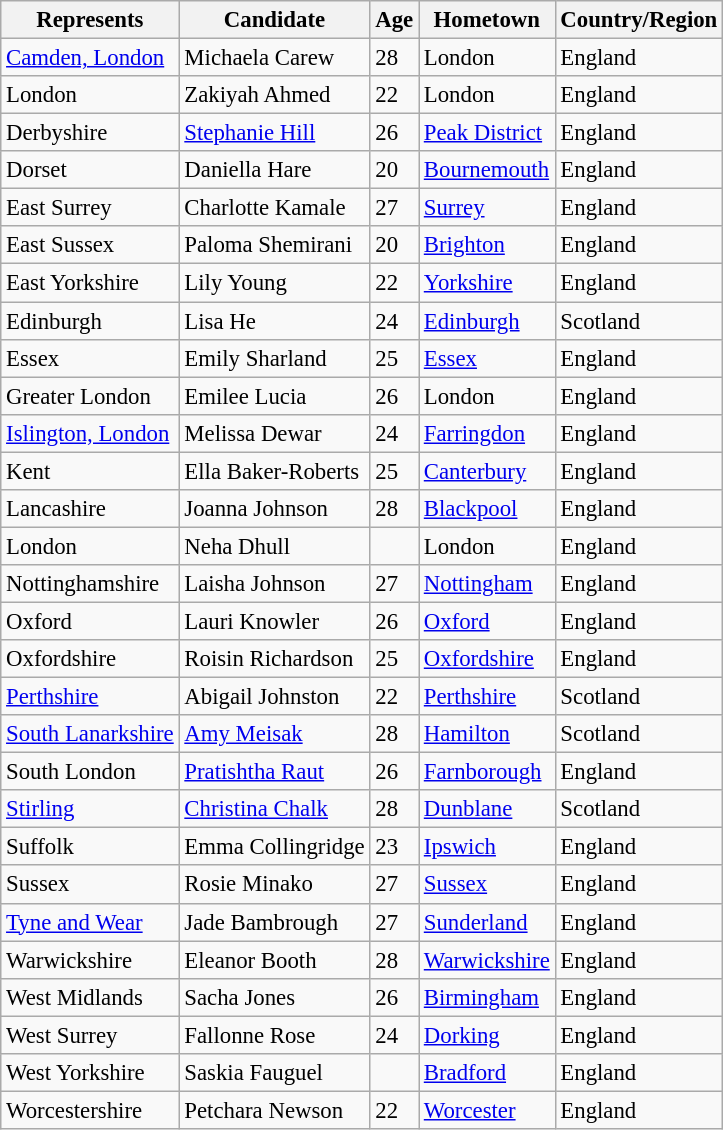<table class="wikitable sortable" style="font-size: 95%;">
<tr>
<th>Represents</th>
<th>Candidate</th>
<th>Age</th>
<th>Hometown</th>
<th>Country/Region</th>
</tr>
<tr>
<td><a href='#'>Camden, London</a></td>
<td>Michaela Carew</td>
<td>28</td>
<td>London</td>
<td>England</td>
</tr>
<tr>
<td>London</td>
<td>Zakiyah Ahmed</td>
<td>22</td>
<td>London</td>
<td>England</td>
</tr>
<tr>
<td>Derbyshire</td>
<td><a href='#'>Stephanie Hill</a></td>
<td>26</td>
<td><a href='#'>Peak District</a></td>
<td>England</td>
</tr>
<tr>
<td>Dorset</td>
<td>Daniella Hare</td>
<td>20</td>
<td><a href='#'>Bournemouth</a></td>
<td>England</td>
</tr>
<tr>
<td>East Surrey</td>
<td>Charlotte Kamale</td>
<td>27</td>
<td><a href='#'>Surrey</a></td>
<td>England</td>
</tr>
<tr>
<td>East Sussex</td>
<td>Paloma Shemirani</td>
<td>20</td>
<td><a href='#'>Brighton</a></td>
<td>England</td>
</tr>
<tr>
<td>East Yorkshire</td>
<td>Lily Young</td>
<td>22</td>
<td><a href='#'>Yorkshire</a></td>
<td>England</td>
</tr>
<tr>
<td>Edinburgh</td>
<td>Lisa He</td>
<td>24</td>
<td><a href='#'>Edinburgh</a></td>
<td>Scotland</td>
</tr>
<tr>
<td>Essex</td>
<td>Emily Sharland</td>
<td>25</td>
<td><a href='#'>Essex</a></td>
<td>England</td>
</tr>
<tr>
<td>Greater London</td>
<td>Emilee Lucia</td>
<td>26</td>
<td>London</td>
<td>England</td>
</tr>
<tr>
<td><a href='#'>Islington, London</a></td>
<td>Melissa Dewar</td>
<td>24</td>
<td><a href='#'>Farringdon</a></td>
<td>England</td>
</tr>
<tr>
<td>Kent</td>
<td>Ella Baker-Roberts</td>
<td>25</td>
<td><a href='#'>Canterbury</a></td>
<td>England</td>
</tr>
<tr>
<td>Lancashire</td>
<td>Joanna Johnson</td>
<td>28</td>
<td><a href='#'>Blackpool</a></td>
<td>England</td>
</tr>
<tr>
<td>London</td>
<td>Neha Dhull</td>
<td></td>
<td>London</td>
<td>England</td>
</tr>
<tr>
<td>Nottinghamshire</td>
<td>Laisha Johnson</td>
<td>27</td>
<td><a href='#'>Nottingham</a></td>
<td>England</td>
</tr>
<tr>
<td>Oxford</td>
<td>Lauri Knowler</td>
<td>26</td>
<td><a href='#'>Oxford</a></td>
<td>England</td>
</tr>
<tr>
<td>Oxfordshire</td>
<td>Roisin Richardson</td>
<td>25</td>
<td><a href='#'>Oxfordshire</a></td>
<td>England</td>
</tr>
<tr>
<td><a href='#'>Perthshire</a></td>
<td>Abigail Johnston</td>
<td>22</td>
<td><a href='#'>Perthshire</a></td>
<td>Scotland</td>
</tr>
<tr>
<td><a href='#'>South Lanarkshire</a></td>
<td><a href='#'>Amy Meisak</a></td>
<td>28</td>
<td><a href='#'>Hamilton</a></td>
<td>Scotland</td>
</tr>
<tr>
<td>South London</td>
<td><a href='#'>Pratishtha Raut</a></td>
<td>26</td>
<td><a href='#'>Farnborough</a></td>
<td>England</td>
</tr>
<tr>
<td><a href='#'>Stirling</a></td>
<td><a href='#'>Christina Chalk</a></td>
<td>28</td>
<td><a href='#'>Dunblane</a></td>
<td>Scotland</td>
</tr>
<tr>
<td>Suffolk</td>
<td>Emma Collingridge</td>
<td>23</td>
<td><a href='#'>Ipswich</a></td>
<td>England</td>
</tr>
<tr>
<td>Sussex</td>
<td>Rosie Minako</td>
<td>27</td>
<td><a href='#'>Sussex</a></td>
<td>England</td>
</tr>
<tr>
<td><a href='#'>Tyne and Wear</a></td>
<td>Jade Bambrough</td>
<td>27</td>
<td><a href='#'>Sunderland</a></td>
<td>England</td>
</tr>
<tr>
<td>Warwickshire</td>
<td>Eleanor Booth</td>
<td>28</td>
<td><a href='#'>Warwickshire</a></td>
<td>England</td>
</tr>
<tr>
<td>West Midlands</td>
<td>Sacha Jones</td>
<td>26</td>
<td><a href='#'>Birmingham</a></td>
<td>England</td>
</tr>
<tr>
<td>West Surrey</td>
<td>Fallonne Rose</td>
<td>24</td>
<td><a href='#'>Dorking</a></td>
<td>England</td>
</tr>
<tr>
<td>West Yorkshire</td>
<td>Saskia Fauguel</td>
<td></td>
<td><a href='#'>Bradford</a></td>
<td>England</td>
</tr>
<tr>
<td>Worcestershire</td>
<td>Petchara Newson</td>
<td>22</td>
<td><a href='#'>Worcester</a></td>
<td>England</td>
</tr>
</table>
